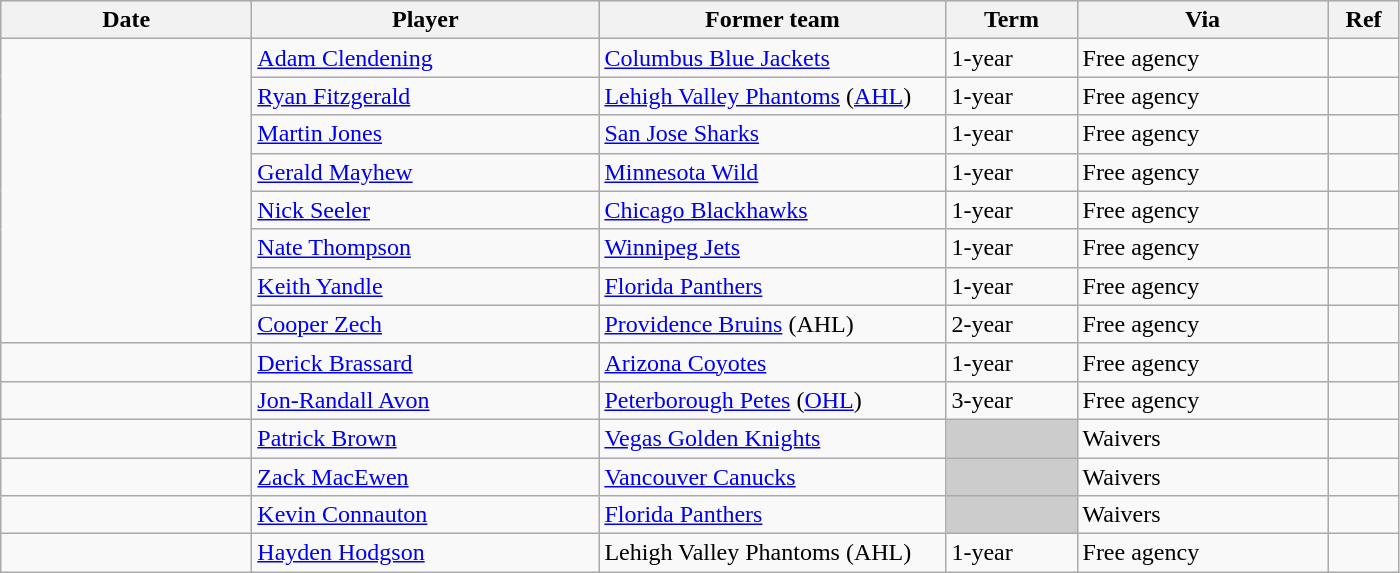<table class="wikitable">
<tr style="background:#ddd; text-align:center;">
<th style="width: 10em;">Date</th>
<th style="width: 14em;">Player</th>
<th style="width: 14em;">Former team</th>
<th style="width: 5em;">Term</th>
<th style="width: 10em;">Via</th>
<th style="width: 2.5em;">Ref</th>
</tr>
<tr>
<td rowspan=8></td>
<td><a href='#'>Adam Clendening</a></td>
<td><a href='#'>Columbus Blue Jackets</a></td>
<td>1-year</td>
<td>Free agency</td>
<td></td>
</tr>
<tr>
<td><a href='#'>Ryan Fitzgerald</a></td>
<td><a href='#'>Lehigh Valley Phantoms</a> (<a href='#'>AHL</a>)</td>
<td>1-year</td>
<td>Free agency</td>
<td></td>
</tr>
<tr>
<td><a href='#'>Martin Jones</a></td>
<td><a href='#'>San Jose Sharks</a></td>
<td>1-year</td>
<td>Free agency</td>
<td></td>
</tr>
<tr>
<td><a href='#'>Gerald Mayhew</a></td>
<td><a href='#'>Minnesota Wild</a></td>
<td>1-year</td>
<td>Free agency</td>
<td></td>
</tr>
<tr>
<td><a href='#'>Nick Seeler</a></td>
<td><a href='#'>Chicago Blackhawks</a></td>
<td>1-year</td>
<td>Free agency</td>
<td></td>
</tr>
<tr>
<td><a href='#'>Nate Thompson</a></td>
<td><a href='#'>Winnipeg Jets</a></td>
<td>1-year</td>
<td>Free agency</td>
<td></td>
</tr>
<tr>
<td><a href='#'>Keith Yandle</a></td>
<td><a href='#'>Florida Panthers</a></td>
<td>1-year</td>
<td>Free agency</td>
<td></td>
</tr>
<tr>
<td><a href='#'>Cooper Zech</a></td>
<td><a href='#'>Providence Bruins</a> (AHL)</td>
<td>2-year</td>
<td>Free agency</td>
<td></td>
</tr>
<tr>
<td></td>
<td><a href='#'>Derick Brassard</a></td>
<td><a href='#'>Arizona Coyotes</a></td>
<td>1-year</td>
<td>Free agency</td>
<td></td>
</tr>
<tr>
<td></td>
<td><a href='#'>Jon-Randall Avon</a></td>
<td><a href='#'>Peterborough Petes</a> (<a href='#'>OHL</a>)</td>
<td>3-year</td>
<td>Free agency</td>
<td></td>
</tr>
<tr>
<td></td>
<td><a href='#'>Patrick Brown</a></td>
<td><a href='#'>Vegas Golden Knights</a></td>
<td style="background:#ccc;"></td>
<td>Waivers</td>
<td></td>
</tr>
<tr>
<td></td>
<td><a href='#'>Zack MacEwen</a></td>
<td><a href='#'>Vancouver Canucks</a></td>
<td style="background:#ccc;"></td>
<td>Waivers</td>
<td></td>
</tr>
<tr>
<td></td>
<td><a href='#'>Kevin Connauton</a></td>
<td><a href='#'>Florida Panthers</a></td>
<td style="background:#ccc;"></td>
<td>Waivers</td>
<td></td>
</tr>
<tr>
<td></td>
<td><a href='#'>Hayden Hodgson</a></td>
<td>Lehigh Valley Phantoms (AHL)</td>
<td>1-year</td>
<td>Free agency</td>
<td></td>
</tr>
</table>
